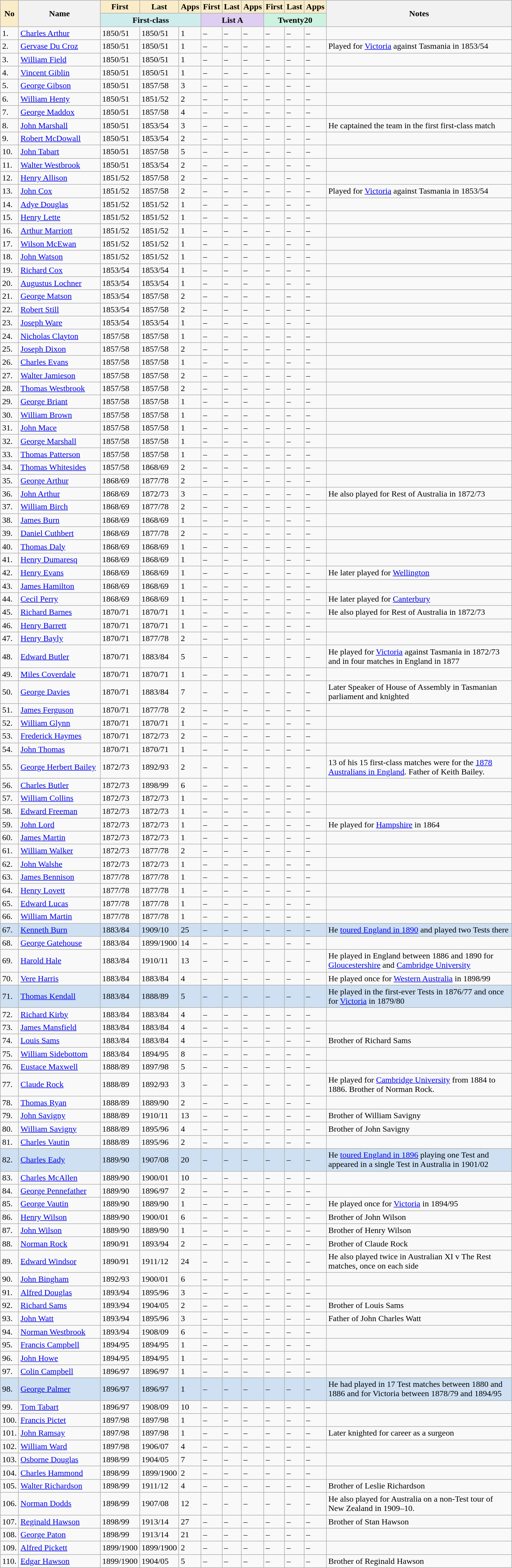<table class="wikitable unsortable" style="text-align: left;">
<tr>
<th style="background:#faecc8" rowspan="2">No</th>
<th style="width:150px" rowspan="2">Name</th>
<th style="background:#faecc8">First</th>
<th style="background:#faecc8">Last</th>
<th style="background:#faecc8">Apps</th>
<th style="background:#faecc8">First</th>
<th style="background:#faecc8">Last</th>
<th style="background:#faecc8">Apps</th>
<th style="background:#faecc8">First</th>
<th style="background:#faecc8">Last</th>
<th style="background:#faecc8">Apps</th>
<th style="width:350px" rowspan="2">Notes</th>
</tr>
<tr class="unsortable">
<th colspan=3 style="background:#CFECEC">First-class</th>
<th colspan=3 style="background:#ddcef2">List A</th>
<th colspan=3 style="background:#cef2e0">Twenty20</th>
</tr>
<tr>
<td>1.</td>
<td><a href='#'>Charles Arthur</a></td>
<td>1850/51</td>
<td>1850/51</td>
<td>1</td>
<td>–</td>
<td>–</td>
<td>–</td>
<td>–</td>
<td>–</td>
<td>–</td>
<td></td>
</tr>
<tr>
<td>2.</td>
<td><a href='#'>Gervase Du Croz</a></td>
<td>1850/51</td>
<td>1850/51</td>
<td>1</td>
<td>–</td>
<td>–</td>
<td>–</td>
<td>–</td>
<td>–</td>
<td>–</td>
<td>Played for <a href='#'>Victoria</a> against Tasmania in 1853/54</td>
</tr>
<tr>
<td>3.</td>
<td><a href='#'>William Field</a></td>
<td>1850/51</td>
<td>1850/51</td>
<td>1</td>
<td>–</td>
<td>–</td>
<td>–</td>
<td>–</td>
<td>–</td>
<td>–</td>
<td></td>
</tr>
<tr>
<td>4.</td>
<td><a href='#'>Vincent Giblin</a></td>
<td>1850/51</td>
<td>1850/51</td>
<td>1</td>
<td>–</td>
<td>–</td>
<td>–</td>
<td>–</td>
<td>–</td>
<td>–</td>
<td></td>
</tr>
<tr>
<td>5.</td>
<td><a href='#'>George Gibson</a></td>
<td>1850/51</td>
<td>1857/58</td>
<td>3</td>
<td>–</td>
<td>–</td>
<td>–</td>
<td>–</td>
<td>–</td>
<td>–</td>
<td></td>
</tr>
<tr>
<td>6.</td>
<td><a href='#'>William Henty</a></td>
<td>1850/51</td>
<td>1851/52</td>
<td>2</td>
<td>–</td>
<td>–</td>
<td>–</td>
<td>–</td>
<td>–</td>
<td>–</td>
<td></td>
</tr>
<tr>
<td>7.</td>
<td><a href='#'>George Maddox</a></td>
<td>1850/51</td>
<td>1857/58</td>
<td>4</td>
<td>–</td>
<td>–</td>
<td>–</td>
<td>–</td>
<td>–</td>
<td>–</td>
<td></td>
</tr>
<tr>
<td>8.</td>
<td><a href='#'>John Marshall</a></td>
<td>1850/51</td>
<td>1853/54</td>
<td>3</td>
<td>–</td>
<td>–</td>
<td>–</td>
<td>–</td>
<td>–</td>
<td>–</td>
<td>He captained the team in the first first-class match</td>
</tr>
<tr>
<td>9.</td>
<td><a href='#'>Robert McDowall</a></td>
<td>1850/51</td>
<td>1853/54</td>
<td>2</td>
<td>–</td>
<td>–</td>
<td>–</td>
<td>–</td>
<td>–</td>
<td>–</td>
<td></td>
</tr>
<tr>
<td>10.</td>
<td><a href='#'>John Tabart</a></td>
<td>1850/51</td>
<td>1857/58</td>
<td>5</td>
<td>–</td>
<td>–</td>
<td>–</td>
<td>–</td>
<td>–</td>
<td>–</td>
<td></td>
</tr>
<tr>
<td>11.</td>
<td><a href='#'>Walter Westbrook</a></td>
<td>1850/51</td>
<td>1853/54</td>
<td>2</td>
<td>–</td>
<td>–</td>
<td>–</td>
<td>–</td>
<td>–</td>
<td>–</td>
<td></td>
</tr>
<tr>
<td>12.</td>
<td><a href='#'>Henry Allison</a></td>
<td>1851/52</td>
<td>1857/58</td>
<td>2</td>
<td>–</td>
<td>–</td>
<td>–</td>
<td>–</td>
<td>–</td>
<td>–</td>
<td></td>
</tr>
<tr>
<td>13.</td>
<td><a href='#'>John Cox</a></td>
<td>1851/52</td>
<td>1857/58</td>
<td>2</td>
<td>–</td>
<td>–</td>
<td>–</td>
<td>–</td>
<td>–</td>
<td>–</td>
<td>Played for <a href='#'>Victoria</a> against Tasmania in 1853/54</td>
</tr>
<tr>
<td>14.</td>
<td><a href='#'>Adye Douglas</a></td>
<td>1851/52</td>
<td>1851/52</td>
<td>1</td>
<td>–</td>
<td>–</td>
<td>–</td>
<td>–</td>
<td>–</td>
<td>–</td>
<td></td>
</tr>
<tr>
<td>15.</td>
<td><a href='#'>Henry Lette</a></td>
<td>1851/52</td>
<td>1851/52</td>
<td>1</td>
<td>–</td>
<td>–</td>
<td>–</td>
<td>–</td>
<td>–</td>
<td>–</td>
<td></td>
</tr>
<tr>
<td>16.</td>
<td><a href='#'>Arthur Marriott</a></td>
<td>1851/52</td>
<td>1851/52</td>
<td>1</td>
<td>–</td>
<td>–</td>
<td>–</td>
<td>–</td>
<td>–</td>
<td>–</td>
<td></td>
</tr>
<tr>
<td>17.</td>
<td><a href='#'>Wilson McEwan</a></td>
<td>1851/52</td>
<td>1851/52</td>
<td>1</td>
<td>–</td>
<td>–</td>
<td>–</td>
<td>–</td>
<td>–</td>
<td>–</td>
<td></td>
</tr>
<tr>
<td>18.</td>
<td><a href='#'>John Watson</a></td>
<td>1851/52</td>
<td>1851/52</td>
<td>1</td>
<td>–</td>
<td>–</td>
<td>–</td>
<td>–</td>
<td>–</td>
<td>–</td>
<td></td>
</tr>
<tr>
<td>19.</td>
<td><a href='#'>Richard Cox</a></td>
<td>1853/54</td>
<td>1853/54</td>
<td>1</td>
<td>–</td>
<td>–</td>
<td>–</td>
<td>–</td>
<td>–</td>
<td>–</td>
<td></td>
</tr>
<tr>
<td>20.</td>
<td><a href='#'>Augustus Lochner</a></td>
<td>1853/54</td>
<td>1853/54</td>
<td>1</td>
<td>–</td>
<td>–</td>
<td>–</td>
<td>–</td>
<td>–</td>
<td>–</td>
<td></td>
</tr>
<tr>
<td>21.</td>
<td><a href='#'>George Matson</a></td>
<td>1853/54</td>
<td>1857/58</td>
<td>2</td>
<td>–</td>
<td>–</td>
<td>–</td>
<td>–</td>
<td>–</td>
<td>–</td>
<td></td>
</tr>
<tr>
<td>22.</td>
<td><a href='#'>Robert Still</a></td>
<td>1853/54</td>
<td>1857/58</td>
<td>2</td>
<td>–</td>
<td>–</td>
<td>–</td>
<td>–</td>
<td>–</td>
<td>–</td>
<td></td>
</tr>
<tr>
<td>23.</td>
<td><a href='#'>Joseph Ware</a></td>
<td>1853/54</td>
<td>1853/54</td>
<td>1</td>
<td>–</td>
<td>–</td>
<td>–</td>
<td>–</td>
<td>–</td>
<td>–</td>
<td></td>
</tr>
<tr>
<td>24.</td>
<td><a href='#'>Nicholas Clayton</a></td>
<td>1857/58</td>
<td>1857/58</td>
<td>1</td>
<td>–</td>
<td>–</td>
<td>–</td>
<td>–</td>
<td>–</td>
<td>–</td>
<td></td>
</tr>
<tr>
<td>25.</td>
<td><a href='#'>Joseph Dixon</a></td>
<td>1857/58</td>
<td>1857/58</td>
<td>2</td>
<td>–</td>
<td>–</td>
<td>–</td>
<td>–</td>
<td>–</td>
<td>–</td>
<td></td>
</tr>
<tr>
<td>26.</td>
<td><a href='#'>Charles Evans</a></td>
<td>1857/58</td>
<td>1857/58</td>
<td>1</td>
<td>–</td>
<td>–</td>
<td>–</td>
<td>–</td>
<td>–</td>
<td>–</td>
<td></td>
</tr>
<tr>
<td>27.</td>
<td><a href='#'>Walter Jamieson</a></td>
<td>1857/58</td>
<td>1857/58</td>
<td>2</td>
<td>–</td>
<td>–</td>
<td>–</td>
<td>–</td>
<td>–</td>
<td>–</td>
<td></td>
</tr>
<tr>
<td>28.</td>
<td><a href='#'>Thomas Westbrook</a></td>
<td>1857/58</td>
<td>1857/58</td>
<td>2</td>
<td>–</td>
<td>–</td>
<td>–</td>
<td>–</td>
<td>–</td>
<td>–</td>
<td></td>
</tr>
<tr>
<td>29.</td>
<td><a href='#'>George Briant</a></td>
<td>1857/58</td>
<td>1857/58</td>
<td>1</td>
<td>–</td>
<td>–</td>
<td>–</td>
<td>–</td>
<td>–</td>
<td>–</td>
<td></td>
</tr>
<tr>
<td>30.</td>
<td><a href='#'>William Brown</a></td>
<td>1857/58</td>
<td>1857/58</td>
<td>1</td>
<td>–</td>
<td>–</td>
<td>–</td>
<td>–</td>
<td>–</td>
<td>–</td>
<td></td>
</tr>
<tr>
<td>31.</td>
<td><a href='#'>John Mace</a></td>
<td>1857/58</td>
<td>1857/58</td>
<td>1</td>
<td>–</td>
<td>–</td>
<td>–</td>
<td>–</td>
<td>–</td>
<td>–</td>
<td></td>
</tr>
<tr>
<td>32.</td>
<td><a href='#'>George Marshall</a></td>
<td>1857/58</td>
<td>1857/58</td>
<td>1</td>
<td>–</td>
<td>–</td>
<td>–</td>
<td>–</td>
<td>–</td>
<td>–</td>
<td></td>
</tr>
<tr>
<td>33.</td>
<td><a href='#'>Thomas Patterson</a></td>
<td>1857/58</td>
<td>1857/58</td>
<td>1</td>
<td>–</td>
<td>–</td>
<td>–</td>
<td>–</td>
<td>–</td>
<td>–</td>
<td></td>
</tr>
<tr>
<td>34.</td>
<td><a href='#'>Thomas Whitesides</a></td>
<td>1857/58</td>
<td>1868/69</td>
<td>2</td>
<td>–</td>
<td>–</td>
<td>–</td>
<td>–</td>
<td>–</td>
<td>–</td>
<td></td>
</tr>
<tr>
<td>35.</td>
<td><a href='#'>George Arthur</a></td>
<td>1868/69</td>
<td>1877/78</td>
<td>2</td>
<td>–</td>
<td>–</td>
<td>–</td>
<td>–</td>
<td>–</td>
<td>–</td>
<td></td>
</tr>
<tr>
<td>36.</td>
<td><a href='#'>John Arthur</a></td>
<td>1868/69</td>
<td>1872/73</td>
<td>3</td>
<td>–</td>
<td>–</td>
<td>–</td>
<td>–</td>
<td>–</td>
<td>–</td>
<td>He also played for Rest of Australia in 1872/73</td>
</tr>
<tr>
<td>37.</td>
<td><a href='#'>William Birch</a></td>
<td>1868/69</td>
<td>1877/78</td>
<td>2</td>
<td>–</td>
<td>–</td>
<td>–</td>
<td>–</td>
<td>–</td>
<td>–</td>
<td></td>
</tr>
<tr>
<td>38.</td>
<td><a href='#'>James Burn</a></td>
<td>1868/69</td>
<td>1868/69</td>
<td>1</td>
<td>–</td>
<td>–</td>
<td>–</td>
<td>–</td>
<td>–</td>
<td>–</td>
<td></td>
</tr>
<tr>
<td>39.</td>
<td><a href='#'>Daniel Cuthbert</a></td>
<td>1868/69</td>
<td>1877/78</td>
<td>2</td>
<td>–</td>
<td>–</td>
<td>–</td>
<td>–</td>
<td>–</td>
<td>–</td>
<td></td>
</tr>
<tr>
<td>40.</td>
<td><a href='#'>Thomas Daly</a></td>
<td>1868/69</td>
<td>1868/69</td>
<td>1</td>
<td>–</td>
<td>–</td>
<td>–</td>
<td>–</td>
<td>–</td>
<td>–</td>
<td></td>
</tr>
<tr>
<td>41.</td>
<td><a href='#'>Henry Dumaresq</a></td>
<td>1868/69</td>
<td>1868/69</td>
<td>1</td>
<td>–</td>
<td>–</td>
<td>–</td>
<td>–</td>
<td>–</td>
<td>–</td>
<td></td>
</tr>
<tr>
<td>42.</td>
<td><a href='#'>Henry Evans</a></td>
<td>1868/69</td>
<td>1868/69</td>
<td>1</td>
<td>–</td>
<td>–</td>
<td>–</td>
<td>–</td>
<td>–</td>
<td>–</td>
<td>He later played for <a href='#'>Wellington</a></td>
</tr>
<tr>
<td>43.</td>
<td><a href='#'>James Hamilton</a></td>
<td>1868/69</td>
<td>1868/69</td>
<td>1</td>
<td>–</td>
<td>–</td>
<td>–</td>
<td>–</td>
<td>–</td>
<td>–</td>
<td></td>
</tr>
<tr>
<td>44.</td>
<td><a href='#'>Cecil Perry</a></td>
<td>1868/69</td>
<td>1868/69</td>
<td>1</td>
<td>–</td>
<td>–</td>
<td>–</td>
<td>–</td>
<td>–</td>
<td>–</td>
<td>He later played for <a href='#'>Canterbury</a></td>
</tr>
<tr>
<td>45.</td>
<td><a href='#'>Richard Barnes</a></td>
<td>1870/71</td>
<td>1870/71</td>
<td>1</td>
<td>–</td>
<td>–</td>
<td>–</td>
<td>–</td>
<td>–</td>
<td>–</td>
<td>He also played for Rest of Australia in 1872/73</td>
</tr>
<tr>
<td>46.</td>
<td><a href='#'>Henry Barrett</a></td>
<td>1870/71</td>
<td>1870/71</td>
<td>1</td>
<td>–</td>
<td>–</td>
<td>–</td>
<td>–</td>
<td>–</td>
<td>–</td>
<td></td>
</tr>
<tr>
<td>47.</td>
<td><a href='#'>Henry Bayly</a></td>
<td>1870/71</td>
<td>1877/78</td>
<td>2</td>
<td>–</td>
<td>–</td>
<td>–</td>
<td>–</td>
<td>–</td>
<td>–</td>
<td></td>
</tr>
<tr>
<td>48.</td>
<td><a href='#'>Edward Butler</a></td>
<td>1870/71</td>
<td>1883/84</td>
<td>5</td>
<td>–</td>
<td>–</td>
<td>–</td>
<td>–</td>
<td>–</td>
<td>–</td>
<td>He played for <a href='#'>Victoria</a> against Tasmania in 1872/73 and in four matches in England in 1877</td>
</tr>
<tr>
<td>49.</td>
<td><a href='#'>Miles Coverdale</a></td>
<td>1870/71</td>
<td>1870/71</td>
<td>1</td>
<td>–</td>
<td>–</td>
<td>–</td>
<td>–</td>
<td>–</td>
<td>–</td>
<td></td>
</tr>
<tr>
<td>50.</td>
<td><a href='#'>George Davies</a></td>
<td>1870/71</td>
<td>1883/84</td>
<td>7</td>
<td>–</td>
<td>–</td>
<td>–</td>
<td>–</td>
<td>–</td>
<td>–</td>
<td>Later Speaker of House of Assembly in Tasmanian parliament and knighted</td>
</tr>
<tr>
<td>51.</td>
<td><a href='#'>James Ferguson</a></td>
<td>1870/71</td>
<td>1877/78</td>
<td>2</td>
<td>–</td>
<td>–</td>
<td>–</td>
<td>–</td>
<td>–</td>
<td>–</td>
<td></td>
</tr>
<tr>
<td>52.</td>
<td><a href='#'>William Glynn</a></td>
<td>1870/71</td>
<td>1870/71</td>
<td>1</td>
<td>–</td>
<td>–</td>
<td>–</td>
<td>–</td>
<td>–</td>
<td>–</td>
<td></td>
</tr>
<tr>
<td>53.</td>
<td><a href='#'>Frederick Haymes</a></td>
<td>1870/71</td>
<td>1872/73</td>
<td>2</td>
<td>–</td>
<td>–</td>
<td>–</td>
<td>–</td>
<td>–</td>
<td>–</td>
<td></td>
</tr>
<tr>
<td>54.</td>
<td><a href='#'>John Thomas</a></td>
<td>1870/71</td>
<td>1870/71</td>
<td>1</td>
<td>–</td>
<td>–</td>
<td>–</td>
<td>–</td>
<td>–</td>
<td>–</td>
<td></td>
</tr>
<tr>
<td>55.</td>
<td><a href='#'>George Herbert Bailey</a></td>
<td>1872/73</td>
<td>1892/93</td>
<td>2</td>
<td>–</td>
<td>–</td>
<td>–</td>
<td>–</td>
<td>–</td>
<td>–</td>
<td>13 of his 15 first-class matches were for the <a href='#'>1878 Australians in England</a>. Father of Keith Bailey.</td>
</tr>
<tr>
<td>56.</td>
<td><a href='#'>Charles Butler</a></td>
<td>1872/73</td>
<td>1898/99</td>
<td>6</td>
<td>–</td>
<td>–</td>
<td>–</td>
<td>–</td>
<td>–</td>
<td>–</td>
<td></td>
</tr>
<tr>
<td>57.</td>
<td><a href='#'>William Collins</a></td>
<td>1872/73</td>
<td>1872/73</td>
<td>1</td>
<td>–</td>
<td>–</td>
<td>–</td>
<td>–</td>
<td>–</td>
<td>–</td>
<td></td>
</tr>
<tr>
<td>58.</td>
<td><a href='#'>Edward Freeman</a></td>
<td>1872/73</td>
<td>1872/73</td>
<td>1</td>
<td>–</td>
<td>–</td>
<td>–</td>
<td>–</td>
<td>–</td>
<td>–</td>
<td></td>
</tr>
<tr>
<td>59.</td>
<td><a href='#'>John Lord</a></td>
<td>1872/73</td>
<td>1872/73</td>
<td>1</td>
<td>–</td>
<td>–</td>
<td>–</td>
<td>–</td>
<td>–</td>
<td>–</td>
<td>He played for <a href='#'>Hampshire</a> in 1864</td>
</tr>
<tr>
<td>60.</td>
<td><a href='#'>James Martin</a></td>
<td>1872/73</td>
<td>1872/73</td>
<td>1</td>
<td>–</td>
<td>–</td>
<td>–</td>
<td>–</td>
<td>–</td>
<td>–</td>
<td></td>
</tr>
<tr>
<td>61.</td>
<td><a href='#'>William Walker</a></td>
<td>1872/73</td>
<td>1877/78</td>
<td>2</td>
<td>–</td>
<td>–</td>
<td>–</td>
<td>–</td>
<td>–</td>
<td>–</td>
<td></td>
</tr>
<tr>
<td>62.</td>
<td><a href='#'>John Walshe</a></td>
<td>1872/73</td>
<td>1872/73</td>
<td>1</td>
<td>–</td>
<td>–</td>
<td>–</td>
<td>–</td>
<td>–</td>
<td>–</td>
<td></td>
</tr>
<tr>
<td>63.</td>
<td><a href='#'>James Bennison</a></td>
<td>1877/78</td>
<td>1877/78</td>
<td>1</td>
<td>–</td>
<td>–</td>
<td>–</td>
<td>–</td>
<td>–</td>
<td>–</td>
<td></td>
</tr>
<tr>
<td>64.</td>
<td><a href='#'>Henry Lovett</a></td>
<td>1877/78</td>
<td>1877/78</td>
<td>1</td>
<td>–</td>
<td>–</td>
<td>–</td>
<td>–</td>
<td>–</td>
<td>–</td>
<td></td>
</tr>
<tr>
<td>65.</td>
<td><a href='#'>Edward Lucas</a></td>
<td>1877/78</td>
<td>1877/78</td>
<td>1</td>
<td>–</td>
<td>–</td>
<td>–</td>
<td>–</td>
<td>–</td>
<td>–</td>
<td></td>
</tr>
<tr>
<td>66.</td>
<td><a href='#'>William Martin</a></td>
<td>1877/78</td>
<td>1877/78</td>
<td>1</td>
<td>–</td>
<td>–</td>
<td>–</td>
<td>–</td>
<td>–</td>
<td>–</td>
<td></td>
</tr>
<tr style="background:#cee0f2;">
<td>67.</td>
<td><a href='#'>Kenneth Burn</a></td>
<td>1883/84</td>
<td>1909/10</td>
<td>25</td>
<td>–</td>
<td>–</td>
<td>–</td>
<td>–</td>
<td>–</td>
<td>–</td>
<td>He <a href='#'>toured England in 1890</a> and played two Tests there</td>
</tr>
<tr>
<td>68.</td>
<td><a href='#'>George Gatehouse</a></td>
<td>1883/84</td>
<td>1899/1900</td>
<td>14</td>
<td>–</td>
<td>–</td>
<td>–</td>
<td>–</td>
<td>–</td>
<td>–</td>
<td></td>
</tr>
<tr>
<td>69.</td>
<td><a href='#'>Harold Hale</a></td>
<td>1883/84</td>
<td>1910/11</td>
<td>13</td>
<td>–</td>
<td>–</td>
<td>–</td>
<td>–</td>
<td>–</td>
<td>–</td>
<td>He played in England between 1886 and 1890 for <a href='#'>Gloucestershire</a> and <a href='#'>Cambridge University</a></td>
</tr>
<tr>
<td>70.</td>
<td><a href='#'>Vere Harris</a></td>
<td>1883/84</td>
<td>1883/84</td>
<td>4</td>
<td>–</td>
<td>–</td>
<td>–</td>
<td>–</td>
<td>–</td>
<td>–</td>
<td>He played once for <a href='#'>Western Australia</a> in 1898/99</td>
</tr>
<tr style="background:#cee0f2;">
<td>71.</td>
<td><a href='#'>Thomas Kendall</a></td>
<td>1883/84</td>
<td>1888/89</td>
<td>5</td>
<td>–</td>
<td>–</td>
<td>–</td>
<td>–</td>
<td>–</td>
<td>–</td>
<td>He played in the first-ever Tests in 1876/77 and once for <a href='#'>Victoria</a> in 1879/80</td>
</tr>
<tr>
<td>72.</td>
<td><a href='#'>Richard Kirby</a></td>
<td>1883/84</td>
<td>1883/84</td>
<td>4</td>
<td>–</td>
<td>–</td>
<td>–</td>
<td>–</td>
<td>–</td>
<td>–</td>
<td></td>
</tr>
<tr>
<td>73.</td>
<td><a href='#'>James Mansfield</a></td>
<td>1883/84</td>
<td>1883/84</td>
<td>4</td>
<td>–</td>
<td>–</td>
<td>–</td>
<td>–</td>
<td>–</td>
<td>–</td>
<td></td>
</tr>
<tr>
<td>74.</td>
<td><a href='#'>Louis Sams</a></td>
<td>1883/84</td>
<td>1883/84</td>
<td>4</td>
<td>–</td>
<td>–</td>
<td>–</td>
<td>–</td>
<td>–</td>
<td>–</td>
<td>Brother of Richard Sams</td>
</tr>
<tr>
<td>75.</td>
<td><a href='#'>William Sidebottom</a></td>
<td>1883/84</td>
<td>1894/95</td>
<td>8</td>
<td>–</td>
<td>–</td>
<td>–</td>
<td>–</td>
<td>–</td>
<td>–</td>
<td></td>
</tr>
<tr>
<td>76.</td>
<td><a href='#'>Eustace Maxwell</a></td>
<td>1888/89</td>
<td>1897/98</td>
<td>5</td>
<td>–</td>
<td>–</td>
<td>–</td>
<td>–</td>
<td>–</td>
<td>–</td>
<td></td>
</tr>
<tr>
<td>77.</td>
<td><a href='#'>Claude Rock</a></td>
<td>1888/89</td>
<td>1892/93</td>
<td>3</td>
<td>–</td>
<td>–</td>
<td>–</td>
<td>–</td>
<td>–</td>
<td>–</td>
<td>He played for <a href='#'>Cambridge University</a> from 1884 to 1886. Brother of Norman Rock.</td>
</tr>
<tr>
<td>78.</td>
<td><a href='#'>Thomas Ryan</a></td>
<td>1888/89</td>
<td>1889/90</td>
<td>2</td>
<td>–</td>
<td>–</td>
<td>–</td>
<td>–</td>
<td>–</td>
<td>–</td>
<td></td>
</tr>
<tr>
<td>79.</td>
<td><a href='#'>John Savigny</a></td>
<td>1888/89</td>
<td>1910/11</td>
<td>13</td>
<td>–</td>
<td>–</td>
<td>–</td>
<td>–</td>
<td>–</td>
<td>–</td>
<td>Brother of William Savigny</td>
</tr>
<tr>
<td>80.</td>
<td><a href='#'>William Savigny</a></td>
<td>1888/89</td>
<td>1895/96</td>
<td>4</td>
<td>–</td>
<td>–</td>
<td>–</td>
<td>–</td>
<td>–</td>
<td>–</td>
<td>Brother of John Savigny</td>
</tr>
<tr>
<td>81.</td>
<td><a href='#'>Charles Vautin</a></td>
<td>1888/89</td>
<td>1895/96</td>
<td>2</td>
<td>–</td>
<td>–</td>
<td>–</td>
<td>–</td>
<td>–</td>
<td>–</td>
<td></td>
</tr>
<tr style="background:#cee0f2;">
<td>82.</td>
<td><a href='#'>Charles Eady</a></td>
<td>1889/90</td>
<td>1907/08</td>
<td>20</td>
<td>–</td>
<td>–</td>
<td>–</td>
<td>–</td>
<td>–</td>
<td>–</td>
<td>He <a href='#'>toured England in 1896</a> playing one Test and appeared in a single Test in Australia in 1901/02</td>
</tr>
<tr>
<td>83.</td>
<td><a href='#'>Charles McAllen</a></td>
<td>1889/90</td>
<td>1900/01</td>
<td>10</td>
<td>–</td>
<td>–</td>
<td>–</td>
<td>–</td>
<td>–</td>
<td>–</td>
<td></td>
</tr>
<tr>
<td>84.</td>
<td><a href='#'>George Pennefather</a></td>
<td>1889/90</td>
<td>1896/97</td>
<td>2</td>
<td>–</td>
<td>–</td>
<td>–</td>
<td>–</td>
<td>–</td>
<td>–</td>
<td></td>
</tr>
<tr>
<td>85.</td>
<td><a href='#'>George Vautin</a></td>
<td>1889/90</td>
<td>1889/90</td>
<td>1</td>
<td>–</td>
<td>–</td>
<td>–</td>
<td>–</td>
<td>–</td>
<td>–</td>
<td>He played once for <a href='#'>Victoria</a> in 1894/95</td>
</tr>
<tr>
<td>86.</td>
<td><a href='#'>Henry Wilson</a></td>
<td>1889/90</td>
<td>1900/01</td>
<td>6</td>
<td>–</td>
<td>–</td>
<td>–</td>
<td>–</td>
<td>–</td>
<td>–</td>
<td>Brother of John Wilson</td>
</tr>
<tr>
<td>87.</td>
<td><a href='#'>John Wilson</a></td>
<td>1889/90</td>
<td>1889/90</td>
<td>1</td>
<td>–</td>
<td>–</td>
<td>–</td>
<td>–</td>
<td>–</td>
<td>–</td>
<td>Brother of Henry Wilson</td>
</tr>
<tr>
<td>88.</td>
<td><a href='#'>Norman Rock</a></td>
<td>1890/91</td>
<td>1893/94</td>
<td>2</td>
<td>–</td>
<td>–</td>
<td>–</td>
<td>–</td>
<td>–</td>
<td>–</td>
<td>Brother of Claude Rock</td>
</tr>
<tr>
<td>89.</td>
<td><a href='#'>Edward Windsor</a></td>
<td>1890/91</td>
<td>1911/12</td>
<td>24</td>
<td>–</td>
<td>–</td>
<td>–</td>
<td>–</td>
<td>–</td>
<td>–</td>
<td>He also played twice in Australian XI v The Rest matches, once on each side</td>
</tr>
<tr>
<td>90.</td>
<td><a href='#'>John Bingham</a></td>
<td>1892/93</td>
<td>1900/01</td>
<td>6</td>
<td>–</td>
<td>–</td>
<td>–</td>
<td>–</td>
<td>–</td>
<td>–</td>
<td></td>
</tr>
<tr>
<td>91.</td>
<td><a href='#'>Alfred Douglas</a></td>
<td>1893/94</td>
<td>1895/96</td>
<td>3</td>
<td>–</td>
<td>–</td>
<td>–</td>
<td>–</td>
<td>–</td>
<td>–</td>
<td></td>
</tr>
<tr>
<td>92.</td>
<td><a href='#'>Richard Sams</a></td>
<td>1893/94</td>
<td>1904/05</td>
<td>2</td>
<td>–</td>
<td>–</td>
<td>–</td>
<td>–</td>
<td>–</td>
<td>–</td>
<td>Brother of Louis Sams</td>
</tr>
<tr>
<td>93.</td>
<td><a href='#'>John Watt</a></td>
<td>1893/94</td>
<td>1895/96</td>
<td>3</td>
<td>–</td>
<td>–</td>
<td>–</td>
<td>–</td>
<td>–</td>
<td>–</td>
<td>Father of John Charles Watt</td>
</tr>
<tr>
<td>94.</td>
<td><a href='#'>Norman Westbrook</a></td>
<td>1893/94</td>
<td>1908/09</td>
<td>6</td>
<td>–</td>
<td>–</td>
<td>–</td>
<td>–</td>
<td>–</td>
<td>–</td>
<td></td>
</tr>
<tr>
<td>95.</td>
<td><a href='#'>Francis Campbell</a></td>
<td>1894/95</td>
<td>1894/95</td>
<td>1</td>
<td>–</td>
<td>–</td>
<td>–</td>
<td>–</td>
<td>–</td>
<td>–</td>
<td></td>
</tr>
<tr>
<td>96.</td>
<td><a href='#'>John Howe</a></td>
<td>1894/95</td>
<td>1894/95</td>
<td>1</td>
<td>–</td>
<td>–</td>
<td>–</td>
<td>–</td>
<td>–</td>
<td>–</td>
<td></td>
</tr>
<tr>
<td>97.</td>
<td><a href='#'>Colin Campbell</a></td>
<td>1896/97</td>
<td>1896/97</td>
<td>1</td>
<td>–</td>
<td>–</td>
<td>–</td>
<td>–</td>
<td>–</td>
<td>–</td>
<td></td>
</tr>
<tr style="background:#cee0f2;">
<td>98.</td>
<td><a href='#'>George Palmer</a></td>
<td>1896/97</td>
<td>1896/97</td>
<td>1</td>
<td>–</td>
<td>–</td>
<td>–</td>
<td>–</td>
<td>–</td>
<td>–</td>
<td>He had played in 17 Test matches between 1880 and 1886 and for Victoria between 1878/79 and 1894/95</td>
</tr>
<tr>
<td>99.</td>
<td><a href='#'>Tom Tabart</a></td>
<td>1896/97</td>
<td>1908/09</td>
<td>10</td>
<td>–</td>
<td>–</td>
<td>–</td>
<td>–</td>
<td>–</td>
<td>–</td>
<td></td>
</tr>
<tr>
<td>100.</td>
<td><a href='#'>Francis Pictet</a></td>
<td>1897/98</td>
<td>1897/98</td>
<td>1</td>
<td>–</td>
<td>–</td>
<td>–</td>
<td>–</td>
<td>–</td>
<td>–</td>
<td></td>
</tr>
<tr>
<td>101.</td>
<td><a href='#'>John Ramsay</a></td>
<td>1897/98</td>
<td>1897/98</td>
<td>1</td>
<td>–</td>
<td>–</td>
<td>–</td>
<td>–</td>
<td>–</td>
<td>–</td>
<td>Later knighted for career as a surgeon</td>
</tr>
<tr>
<td>102.</td>
<td><a href='#'>William Ward</a></td>
<td>1897/98</td>
<td>1906/07</td>
<td>4</td>
<td>–</td>
<td>–</td>
<td>–</td>
<td>–</td>
<td>–</td>
<td>–</td>
<td></td>
</tr>
<tr>
<td>103.</td>
<td><a href='#'>Osborne Douglas</a></td>
<td>1898/99</td>
<td>1904/05</td>
<td>7</td>
<td>–</td>
<td>–</td>
<td>–</td>
<td>–</td>
<td>–</td>
<td>–</td>
<td></td>
</tr>
<tr>
<td>104.</td>
<td><a href='#'>Charles Hammond</a></td>
<td>1898/99</td>
<td>1899/1900</td>
<td>2</td>
<td>–</td>
<td>–</td>
<td>–</td>
<td>–</td>
<td>–</td>
<td>–</td>
<td></td>
</tr>
<tr>
<td>105.</td>
<td><a href='#'>Walter Richardson</a></td>
<td>1898/99</td>
<td>1911/12</td>
<td>4</td>
<td>–</td>
<td>–</td>
<td>–</td>
<td>–</td>
<td>–</td>
<td>–</td>
<td>Brother of Leslie Richardson</td>
</tr>
<tr>
<td>106.</td>
<td><a href='#'>Norman Dodds</a></td>
<td>1898/99</td>
<td>1907/08</td>
<td>12</td>
<td>–</td>
<td>–</td>
<td>–</td>
<td>–</td>
<td>–</td>
<td>–</td>
<td>He also played for Australia on a non-Test tour of New Zealand in 1909–10.</td>
</tr>
<tr>
<td>107.</td>
<td><a href='#'>Reginald Hawson</a></td>
<td>1898/99</td>
<td>1913/14</td>
<td>27</td>
<td>–</td>
<td>–</td>
<td>–</td>
<td>–</td>
<td>–</td>
<td>–</td>
<td>Brother of Stan Hawson</td>
</tr>
<tr>
<td>108.</td>
<td><a href='#'>George Paton</a></td>
<td>1898/99</td>
<td>1913/14</td>
<td>21</td>
<td>–</td>
<td>–</td>
<td>–</td>
<td>–</td>
<td>–</td>
<td>–</td>
<td></td>
</tr>
<tr>
<td>109.</td>
<td><a href='#'>Alfred Pickett</a></td>
<td>1899/1900</td>
<td>1899/1900</td>
<td>2</td>
<td>–</td>
<td>–</td>
<td>–</td>
<td>–</td>
<td>–</td>
<td>–</td>
<td></td>
</tr>
<tr>
<td>110.</td>
<td><a href='#'>Edgar Hawson</a></td>
<td>1899/1900</td>
<td>1904/05</td>
<td>5</td>
<td>–</td>
<td>–</td>
<td>–</td>
<td>–</td>
<td>–</td>
<td>–</td>
<td>Brother of Reginald Hawson</td>
</tr>
</table>
